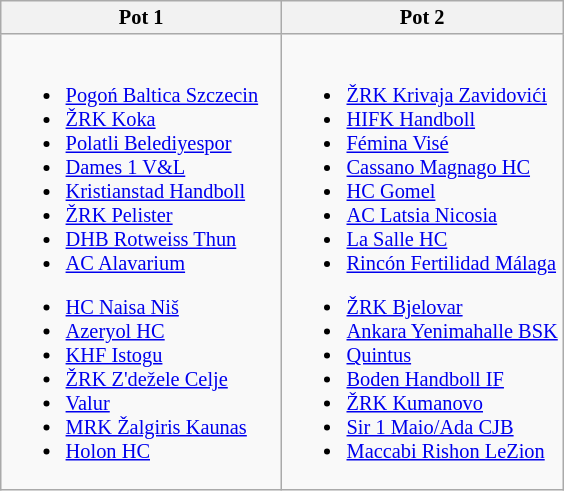<table class="wikitable" style="font-size:85%; white-space:nowrap;">
<tr>
<th width=50%>Pot 1</th>
<th width=50%>Pot 2</th>
</tr>
<tr>
<td><br>
<ul><li> <a href='#'>Pogoń Baltica Szczecin</a></li><li> <a href='#'>ŽRK Koka</a></li><li> <a href='#'>Polatli Belediyespor</a></li><li> <a href='#'>Dames 1 V&L</a></li><li> <a href='#'>Kristianstad Handboll</a></li><li> <a href='#'>ŽRK Pelister</a></li><li> <a href='#'>DHB Rotweiss Thun</a></li><li> <a href='#'>AC Alavarium</a></li></ul><ul><li> <a href='#'>HC Naisa Niš</a></li><li> <a href='#'>Azeryol HC</a></li><li> <a href='#'>KHF Istogu</a></li><li> <a href='#'>ŽRK Z'dežele Celje</a></li><li> <a href='#'>Valur</a></li><li> <a href='#'>MRK Žalgiris Kaunas</a></li><li> <a href='#'>Holon HC</a></li></ul></td>
<td><br>
<ul><li> <a href='#'>ŽRK Krivaja Zavidovići</a></li><li> <a href='#'>HIFK Handboll</a></li><li> <a href='#'>Fémina Visé</a></li><li> <a href='#'>Cassano Magnago HC</a></li><li> <a href='#'>HC Gomel</a></li><li> <a href='#'>AC Latsia Nicosia</a></li><li> <a href='#'>La Salle HC</a></li><li> <a href='#'>Rincón Fertilidad Málaga</a></li></ul><ul><li> <a href='#'>ŽRK Bjelovar</a></li><li> <a href='#'>Ankara Yenimahalle BSK</a></li><li> <a href='#'>Quintus</a></li><li> <a href='#'>Boden Handboll IF</a></li><li> <a href='#'>ŽRK Kumanovo</a></li><li> <a href='#'>Sir 1 Maio/Ada CJB</a></li><li> <a href='#'>Maccabi Rishon LeZion</a></li></ul></td>
</tr>
</table>
